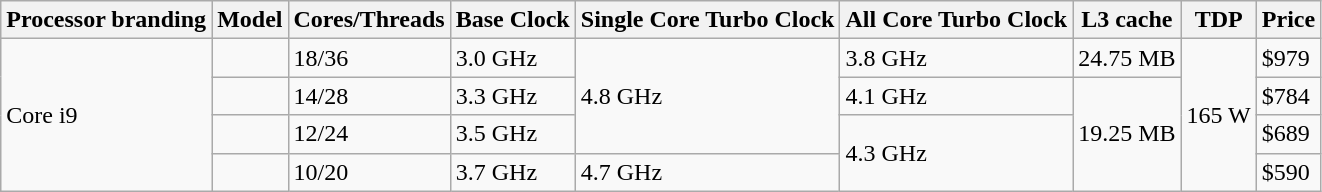<table class="wikitable">
<tr>
<th>Processor branding</th>
<th>Model</th>
<th>Cores/Threads</th>
<th>Base Clock</th>
<th>Single Core Turbo Clock</th>
<th>All Core Turbo Clock</th>
<th>L3 cache</th>
<th>TDP</th>
<th>Price</th>
</tr>
<tr>
<td rowspan="4">Core i9</td>
<td></td>
<td>18/36</td>
<td>3.0 GHz</td>
<td rowspan="3">4.8 GHz</td>
<td>3.8 GHz</td>
<td>24.75 MB</td>
<td rowspan="4">165 W</td>
<td>$979</td>
</tr>
<tr>
<td></td>
<td>14/28</td>
<td>3.3 GHz</td>
<td>4.1 GHz</td>
<td rowspan="3">19.25 MB</td>
<td>$784</td>
</tr>
<tr>
<td></td>
<td>12/24</td>
<td>3.5 GHz</td>
<td rowspan="2">4.3 GHz</td>
<td>$689</td>
</tr>
<tr>
<td></td>
<td>10/20</td>
<td>3.7 GHz</td>
<td>4.7 GHz</td>
<td>$590</td>
</tr>
</table>
